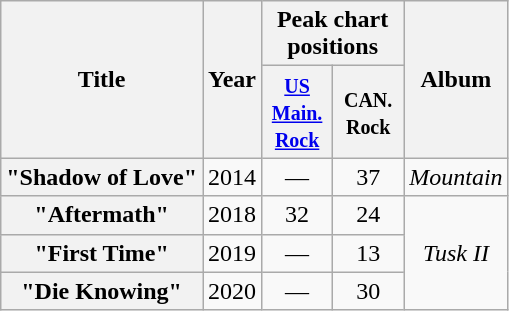<table class="wikitable plainrowheaders" style="text-align:center">
<tr>
<th rowspan="2">Title</th>
<th rowspan="2">Year</th>
<th colspan="2">Peak chart positions</th>
<th rowspan="2">Album</th>
</tr>
<tr>
<th style="width:40px;"><small><a href='#'>US<br>Main.<br>Rock</a></small><br></th>
<th style="width:40px;"><small> CAN. Rock</small> <br></th>
</tr>
<tr>
<th scope="row">"Shadow of Love"</th>
<td>2014</td>
<td>—</td>
<td>37</td>
<td><em>Mountain</em></td>
</tr>
<tr>
<th scope="row">"Aftermath"</th>
<td>2018</td>
<td>32</td>
<td>24</td>
<td rowspan=3><em>Tusk II</em></td>
</tr>
<tr>
<th scope="row">"First Time"</th>
<td>2019</td>
<td>—</td>
<td>13</td>
</tr>
<tr>
<th scope="row">"Die Knowing"</th>
<td>2020</td>
<td>—</td>
<td>30</td>
</tr>
</table>
